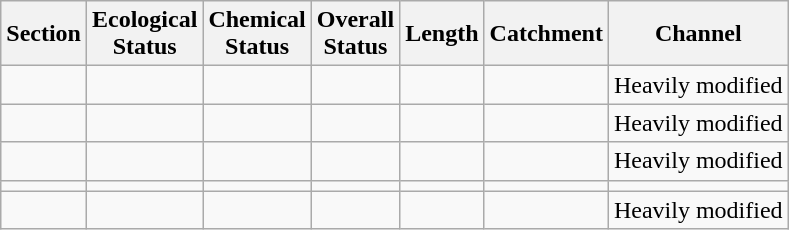<table class="wikitable">
<tr>
<th>Section</th>
<th>Ecological<br>Status</th>
<th>Chemical<br>Status</th>
<th>Overall<br>Status</th>
<th>Length</th>
<th>Catchment</th>
<th>Channel</th>
</tr>
<tr>
<td></td>
<td></td>
<td></td>
<td></td>
<td></td>
<td></td>
<td>Heavily modified</td>
</tr>
<tr>
<td></td>
<td></td>
<td></td>
<td></td>
<td></td>
<td></td>
<td>Heavily modified</td>
</tr>
<tr>
<td></td>
<td></td>
<td></td>
<td></td>
<td></td>
<td></td>
<td>Heavily modified</td>
</tr>
<tr>
<td></td>
<td></td>
<td></td>
<td></td>
<td></td>
<td></td>
<td></td>
</tr>
<tr>
<td></td>
<td></td>
<td></td>
<td></td>
<td></td>
<td></td>
<td>Heavily modified</td>
</tr>
</table>
